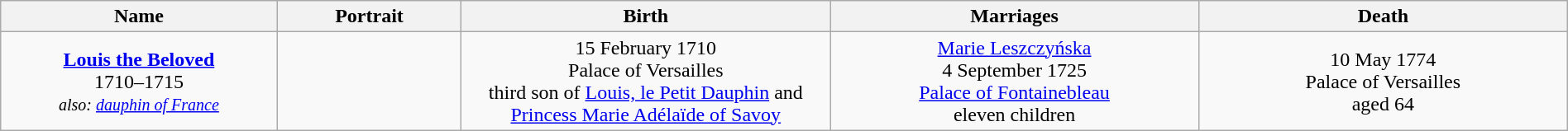<table style="text-align:center; width:100%" class="wikitable">
<tr>
<th style="width:15%;">Name</th>
<th style="width:10%;">Portrait</th>
<th style="width:20%;">Birth</th>
<th style="width:20%;">Marriages</th>
<th style="width:20%;">Death</th>
</tr>
<tr>
<td width=auto><strong><a href='#'>Louis the Beloved</a></strong><br>1710–1715<br><em><small>also: <a href='#'>dauphin of France</a></small></em></td>
<td></td>
<td>15 February 1710<br>Palace of Versailles<br>third son of <a href='#'>Louis, le Petit Dauphin</a> and <a href='#'>Princess Marie Adélaïde of Savoy</a></td>
<td><a href='#'>Marie Leszczyńska</a><br>4 September 1725<br><a href='#'>Palace of Fontainebleau</a><br>eleven children</td>
<td>10 May 1774<br>Palace of Versailles<br>aged 64</td>
</tr>
</table>
